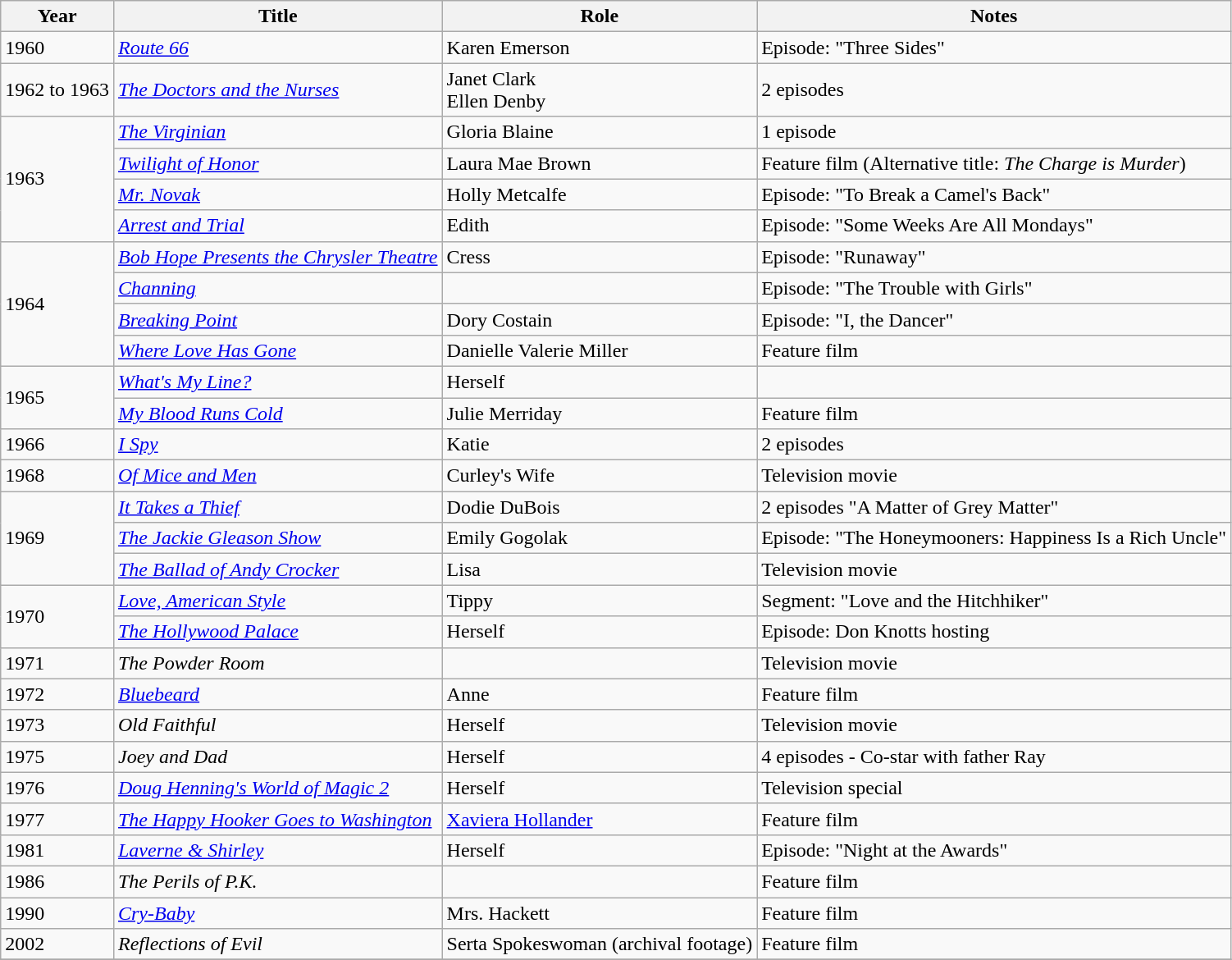<table class="wikitable sortable">
<tr>
<th>Year</th>
<th>Title</th>
<th>Role</th>
<th class="unsortable">Notes</th>
</tr>
<tr>
<td>1960</td>
<td><em><a href='#'>Route 66</a></em></td>
<td>Karen Emerson</td>
<td>Episode: "Three Sides"</td>
</tr>
<tr>
<td>1962 to 1963</td>
<td><em><a href='#'>The Doctors and the Nurses</a></em></td>
<td>Janet Clark<br>Ellen Denby</td>
<td>2 episodes</td>
</tr>
<tr>
<td rowspan="4">1963</td>
<td><em><a href='#'>The Virginian</a></em></td>
<td>Gloria Blaine</td>
<td>1 episode</td>
</tr>
<tr>
<td><em><a href='#'>Twilight of Honor</a></em></td>
<td>Laura Mae Brown</td>
<td>Feature film (Alternative title: <em>The Charge is Murder</em>)</td>
</tr>
<tr>
<td><em><a href='#'>Mr. Novak</a></em></td>
<td>Holly Metcalfe</td>
<td>Episode: "To Break a Camel's Back"</td>
</tr>
<tr>
<td><em><a href='#'>Arrest and Trial</a></em></td>
<td>Edith</td>
<td>Episode: "Some Weeks Are All Mondays"</td>
</tr>
<tr>
<td rowspan="4">1964</td>
<td><em><a href='#'>Bob Hope Presents the Chrysler Theatre</a></em></td>
<td>Cress</td>
<td>Episode: "Runaway"</td>
</tr>
<tr>
<td><em><a href='#'>Channing</a></em></td>
<td></td>
<td>Episode: "The Trouble with Girls"</td>
</tr>
<tr>
<td><em><a href='#'>Breaking Point</a></em></td>
<td>Dory Costain</td>
<td>Episode: "I, the Dancer"</td>
</tr>
<tr>
<td><em><a href='#'>Where Love Has Gone</a></em></td>
<td>Danielle Valerie Miller</td>
<td>Feature film</td>
</tr>
<tr>
<td rowspan="2">1965</td>
<td><em><a href='#'>What's My Line?</a></em></td>
<td>Herself</td>
<td></td>
</tr>
<tr>
<td><em><a href='#'>My Blood Runs Cold</a></em></td>
<td>Julie Merriday</td>
<td>Feature film</td>
</tr>
<tr>
<td>1966</td>
<td><em><a href='#'>I Spy</a></em></td>
<td>Katie</td>
<td>2 episodes</td>
</tr>
<tr>
<td>1968</td>
<td><em><a href='#'>Of Mice and Men</a></em></td>
<td>Curley's Wife</td>
<td>Television movie</td>
</tr>
<tr>
<td rowspan="3">1969</td>
<td><em><a href='#'>It Takes a Thief</a></em></td>
<td>Dodie DuBois</td>
<td>2 episodes "A Matter of Grey Matter"</td>
</tr>
<tr>
<td><em><a href='#'>The Jackie Gleason Show</a></em></td>
<td>Emily Gogolak</td>
<td>Episode: "The Honeymooners: Happiness Is a Rich Uncle"</td>
</tr>
<tr>
<td><em><a href='#'>The Ballad of Andy Crocker</a></em></td>
<td>Lisa</td>
<td>Television movie</td>
</tr>
<tr>
<td rowspan="2">1970</td>
<td><em><a href='#'>Love, American Style</a></em></td>
<td>Tippy</td>
<td>Segment: "Love and the Hitchhiker"</td>
</tr>
<tr>
<td><em><a href='#'>The Hollywood Palace</a></em></td>
<td>Herself</td>
<td>Episode: Don Knotts hosting</td>
</tr>
<tr>
<td>1971</td>
<td><em>The Powder Room</em></td>
<td></td>
<td>Television movie</td>
</tr>
<tr>
<td>1972</td>
<td><em><a href='#'>Bluebeard</a></em></td>
<td>Anne</td>
<td>Feature film</td>
</tr>
<tr>
<td>1973</td>
<td><em>Old Faithful</em></td>
<td>Herself</td>
<td>Television movie</td>
</tr>
<tr>
<td>1975</td>
<td><em>Joey and Dad</em></td>
<td>Herself</td>
<td>4 episodes - Co-star with father Ray</td>
</tr>
<tr>
<td>1976</td>
<td><em><a href='#'>Doug Henning's World of Magic 2</a></em></td>
<td>Herself</td>
<td>Television special</td>
</tr>
<tr>
<td>1977</td>
<td><em><a href='#'>The Happy Hooker Goes to Washington</a></em></td>
<td><a href='#'>Xaviera Hollander</a></td>
<td>Feature film</td>
</tr>
<tr>
<td>1981</td>
<td><em><a href='#'>Laverne & Shirley</a></em></td>
<td>Herself</td>
<td>Episode: "Night at the Awards"</td>
</tr>
<tr>
<td>1986</td>
<td><em>The Perils of P.K.</em></td>
<td></td>
<td>Feature film</td>
</tr>
<tr>
<td>1990</td>
<td><em><a href='#'>Cry-Baby</a></em></td>
<td>Mrs. Hackett</td>
<td>Feature film</td>
</tr>
<tr>
<td>2002</td>
<td><em>Reflections of Evil</em></td>
<td>Serta Spokeswoman (archival footage)</td>
<td>Feature film</td>
</tr>
<tr>
</tr>
</table>
